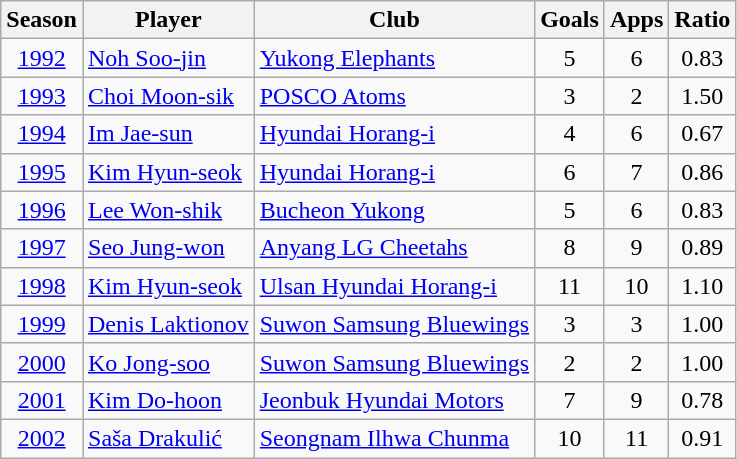<table class="wikitable sortable" style="text-align:center">
<tr>
<th>Season</th>
<th>Player</th>
<th>Club</th>
<th>Goals</th>
<th>Apps</th>
<th>Ratio</th>
</tr>
<tr>
<td><a href='#'>1992</a></td>
<td style="text-align:left"> <a href='#'>Noh Soo-jin</a></td>
<td align="left"><a href='#'>Yukong Elephants</a></td>
<td>5</td>
<td>6</td>
<td>0.83</td>
</tr>
<tr>
<td><a href='#'>1993</a></td>
<td style="text-align:left"> <a href='#'>Choi Moon-sik</a></td>
<td align="left"><a href='#'>POSCO Atoms</a></td>
<td>3</td>
<td>2</td>
<td>1.50</td>
</tr>
<tr>
<td><a href='#'>1994</a></td>
<td style="text-align:left"> <a href='#'>Im Jae-sun</a></td>
<td align="left"><a href='#'>Hyundai Horang-i</a></td>
<td>4</td>
<td>6</td>
<td>0.67</td>
</tr>
<tr>
<td><a href='#'>1995</a></td>
<td style="text-align:left"> <a href='#'>Kim Hyun-seok</a></td>
<td align="left"><a href='#'>Hyundai Horang-i</a></td>
<td>6</td>
<td>7</td>
<td>0.86</td>
</tr>
<tr>
<td><a href='#'>1996</a></td>
<td style="text-align:left"> <a href='#'>Lee Won-shik</a></td>
<td align="left"><a href='#'>Bucheon Yukong</a></td>
<td>5</td>
<td>6</td>
<td>0.83</td>
</tr>
<tr>
<td><a href='#'>1997</a></td>
<td style="text-align:left"> <a href='#'>Seo Jung-won</a></td>
<td align="left"><a href='#'>Anyang LG Cheetahs</a></td>
<td>8</td>
<td>9</td>
<td>0.89</td>
</tr>
<tr>
<td><a href='#'>1998</a></td>
<td style="text-align:left"> <a href='#'>Kim Hyun-seok</a></td>
<td align="left"><a href='#'>Ulsan Hyundai Horang-i</a></td>
<td>11</td>
<td>10</td>
<td>1.10</td>
</tr>
<tr>
<td><a href='#'>1999</a></td>
<td style="text-align:left"> <a href='#'>Denis Laktionov</a></td>
<td align="left"><a href='#'>Suwon Samsung Bluewings</a></td>
<td align="center">3</td>
<td align=center>3</td>
<td>1.00</td>
</tr>
<tr>
<td><a href='#'>2000</a></td>
<td style="text-align:left"> <a href='#'>Ko Jong-soo</a></td>
<td align="left"><a href='#'>Suwon Samsung Bluewings</a></td>
<td>2</td>
<td>2</td>
<td>1.00</td>
</tr>
<tr>
<td><a href='#'>2001</a></td>
<td style="text-align:left"> <a href='#'>Kim Do-hoon</a></td>
<td align="left"><a href='#'>Jeonbuk Hyundai Motors</a></td>
<td>7</td>
<td>9</td>
<td>0.78</td>
</tr>
<tr>
<td><a href='#'>2002</a></td>
<td style="text-align:left"> <a href='#'>Saša Drakulić</a></td>
<td align="left"><a href='#'>Seongnam Ilhwa Chunma</a></td>
<td>10</td>
<td>11</td>
<td>0.91</td>
</tr>
</table>
